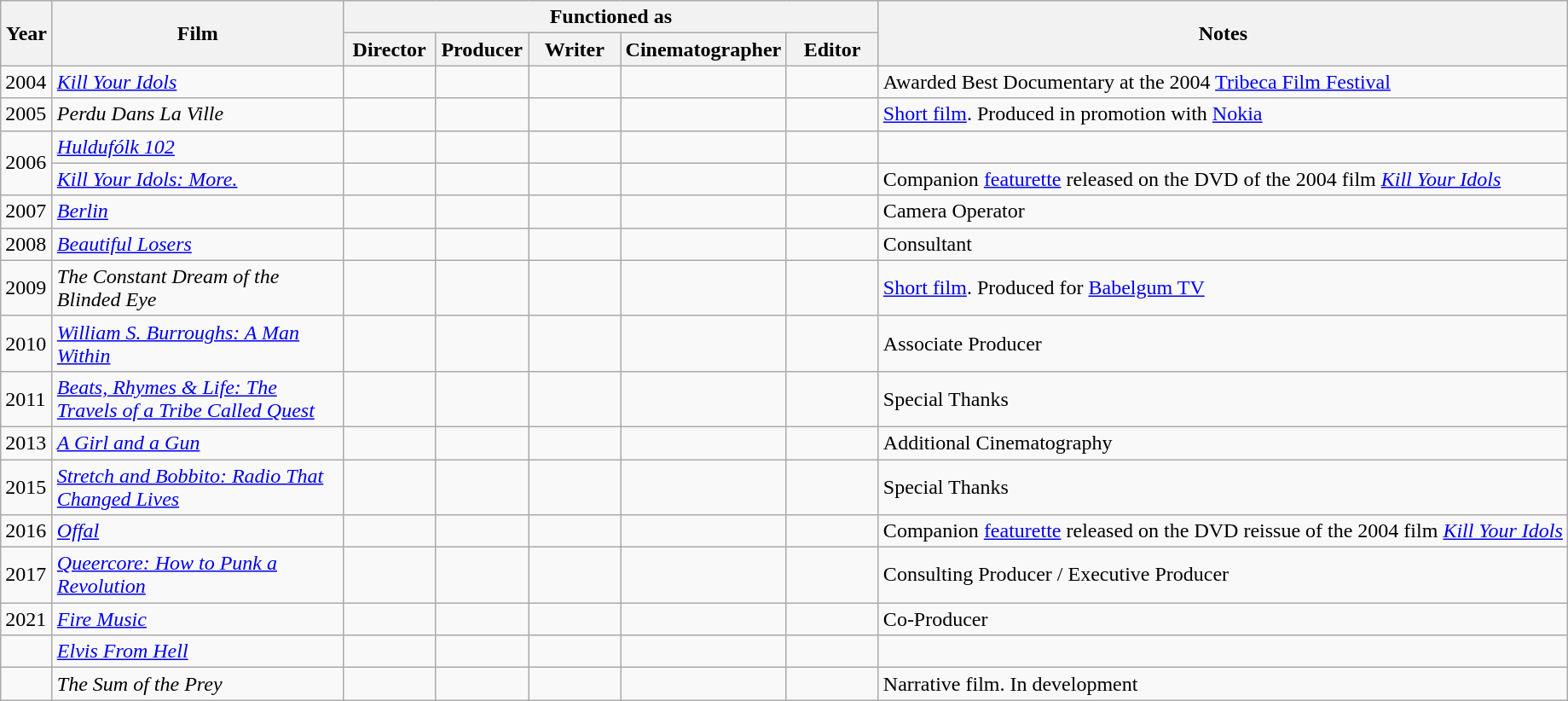<table class="wikitable" style="margin-right: 0;">
<tr>
<th rowspan="2" style="width:33px;">Year</th>
<th rowspan="2" style="width:220px;">Film</th>
<th colspan="5">Functioned as</th>
<th rowspan="2">Notes</th>
</tr>
<tr>
<th style="width:65px;">Director</th>
<th style="width:65px;">Producer</th>
<th width=65>Writer</th>
<th width=65>Cinematographer</th>
<th style="width:65px;">Editor</th>
</tr>
<tr>
<td>2004</td>
<td><em><a href='#'>Kill Your Idols</a></em></td>
<td></td>
<td></td>
<td></td>
<td></td>
<td></td>
<td>Awarded Best Documentary at the 2004 <a href='#'>Tribeca Film Festival</a></td>
</tr>
<tr>
<td>2005</td>
<td><em>Perdu Dans La Ville</em></td>
<td></td>
<td></td>
<td></td>
<td></td>
<td></td>
<td><a href='#'>Short film</a>.  Produced in promotion with <a href='#'>Nokia</a></td>
</tr>
<tr>
<td rowspan="2">2006</td>
<td><em><a href='#'>Huldufólk 102</a></em></td>
<td></td>
<td></td>
<td></td>
<td></td>
<td></td>
<td></td>
</tr>
<tr>
<td><em><a href='#'>Kill Your Idols: More.</a></em></td>
<td></td>
<td></td>
<td></td>
<td></td>
<td></td>
<td>Companion <a href='#'>featurette</a> released on the DVD of the 2004 film <em><a href='#'>Kill Your Idols</a></em></td>
</tr>
<tr>
<td>2007</td>
<td><em><a href='#'>Berlin</a></em></td>
<td></td>
<td></td>
<td></td>
<td></td>
<td></td>
<td>Camera Operator</td>
</tr>
<tr>
<td>2008</td>
<td><em><a href='#'>Beautiful Losers</a></em></td>
<td></td>
<td></td>
<td></td>
<td></td>
<td></td>
<td>Consultant</td>
</tr>
<tr>
<td>2009</td>
<td><em>The Constant Dream of the Blinded Eye</em></td>
<td></td>
<td></td>
<td></td>
<td></td>
<td></td>
<td><a href='#'>Short film</a>.  Produced for <a href='#'>Babelgum TV</a></td>
</tr>
<tr>
<td>2010</td>
<td><em><a href='#'>William S. Burroughs: A Man Within</a></em></td>
<td></td>
<td></td>
<td></td>
<td></td>
<td></td>
<td>Associate Producer</td>
</tr>
<tr>
<td>2011</td>
<td><em><a href='#'>Beats, Rhymes & Life: The Travels of a Tribe Called Quest</a></em></td>
<td></td>
<td></td>
<td></td>
<td></td>
<td></td>
<td>Special Thanks</td>
</tr>
<tr>
<td>2013</td>
<td><em><a href='#'>A Girl and a Gun</a></em></td>
<td></td>
<td></td>
<td></td>
<td></td>
<td></td>
<td>Additional Cinematography</td>
</tr>
<tr>
<td>2015</td>
<td><em><a href='#'>Stretch and Bobbito: Radio That Changed Lives</a></em></td>
<td></td>
<td></td>
<td></td>
<td></td>
<td></td>
<td>Special Thanks</td>
</tr>
<tr>
<td>2016</td>
<td><em><a href='#'>Offal</a></em></td>
<td></td>
<td></td>
<td></td>
<td></td>
<td></td>
<td>Companion <a href='#'>featurette</a> released on the DVD reissue of the 2004 film <em><a href='#'>Kill Your Idols</a></em></td>
</tr>
<tr>
<td>2017</td>
<td><em><a href='#'>Queercore: How to Punk a Revolution</a></em></td>
<td></td>
<td></td>
<td></td>
<td></td>
<td></td>
<td>Consulting Producer / Executive Producer</td>
</tr>
<tr>
<td>2021</td>
<td><em><a href='#'>Fire Music</a></em></td>
<td></td>
<td></td>
<td></td>
<td></td>
<td></td>
<td>Co-Producer</td>
</tr>
<tr>
<td></td>
<td><em><a href='#'>Elvis From Hell</a></em></td>
<td></td>
<td></td>
<td></td>
<td></td>
<td></td>
<td></td>
</tr>
<tr>
<td></td>
<td><em>The Sum of the Prey</em></td>
<td></td>
<td></td>
<td></td>
<td></td>
<td></td>
<td>Narrative film. In development</td>
</tr>
</table>
